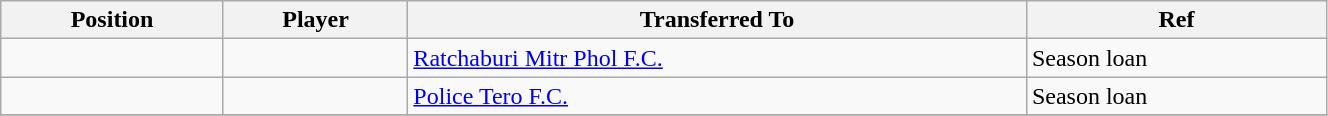<table class="wikitable sortable" style="width:70%; text-align:center; font-size:100%; text-align:left;">
<tr>
<th><strong>Position</strong></th>
<th><strong>Player</strong></th>
<th><strong>Transferred To</strong></th>
<th><strong>Ref</strong></th>
</tr>
<tr>
<td></td>
<td></td>
<td> <a href='#'>Ratchaburi Mitr Phol F.C.</a></td>
<td>Season loan</td>
</tr>
<tr>
<td></td>
<td></td>
<td> <a href='#'>Police Tero F.C.</a></td>
<td>Season loan</td>
</tr>
<tr>
</tr>
</table>
